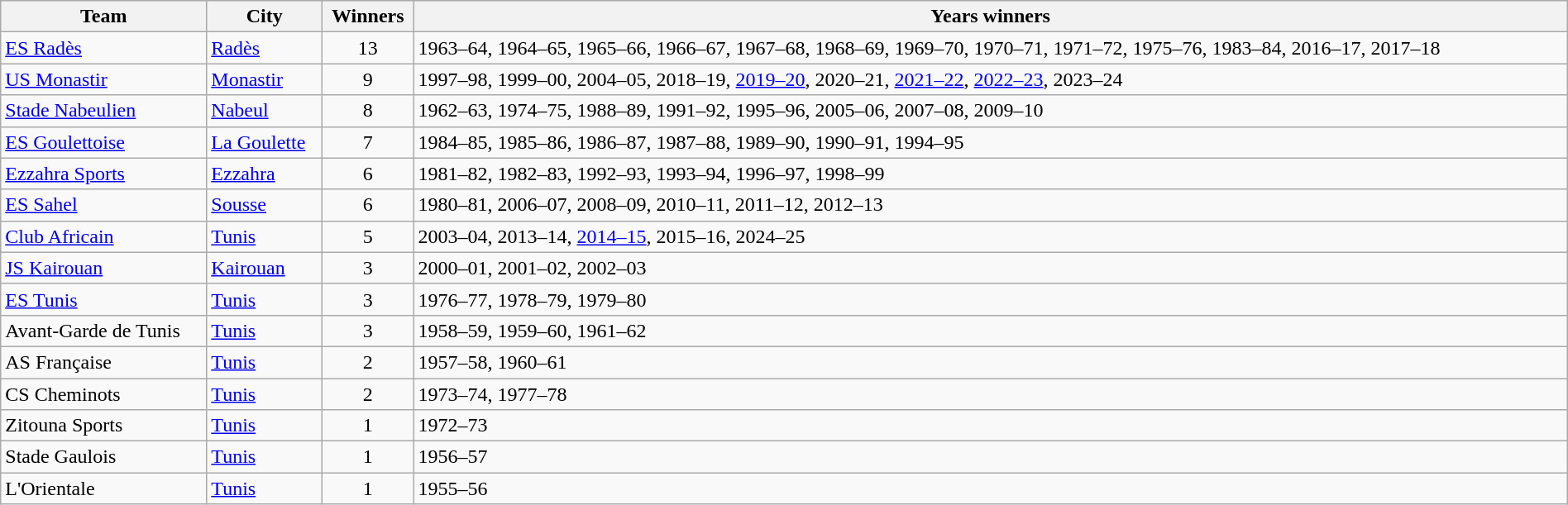<table class="wikitable" width="100%">
<tr align="center">
<th>Team</th>
<th>City</th>
<th>Winners</th>
<th>Years winners</th>
</tr>
<tr>
<td><a href='#'>ES Radès</a> </td>
<td><a href='#'>Radès</a></td>
<td align="center">13</td>
<td>1963–64, 1964–65, 1965–66, 1966–67, 1967–68, 1968–69, 1969–70, 1970–71, 1971–72, 1975–76, 1983–84, 2016–17, 2017–18</td>
</tr>
<tr>
<td><a href='#'>US Monastir</a></td>
<td><a href='#'>Monastir</a></td>
<td align="center">9</td>
<td>1997–98, 1999–00, 2004–05, 2018–19, <a href='#'>2019–20</a>, 2020–21, <a href='#'>2021–22</a>, <a href='#'>2022–23</a>, 2023–24</td>
</tr>
<tr>
<td><a href='#'>Stade Nabeulien</a></td>
<td><a href='#'>Nabeul</a></td>
<td align="center">8</td>
<td>1962–63, 1974–75, 1988–89, 1991–92, 1995–96, 2005–06, 2007–08, 2009–10</td>
</tr>
<tr>
<td><a href='#'>ES Goulettoise</a></td>
<td><a href='#'>La Goulette</a></td>
<td align="center">7</td>
<td>1984–85, 1985–86, 1986–87, 1987–88, 1989–90, 1990–91, 1994–95</td>
</tr>
<tr>
<td><a href='#'>Ezzahra Sports</a></td>
<td><a href='#'>Ezzahra</a></td>
<td align="center">6</td>
<td>1981–82, 1982–83, 1992–93, 1993–94, 1996–97, 1998–99</td>
</tr>
<tr>
<td><a href='#'>ES Sahel</a></td>
<td><a href='#'>Sousse</a></td>
<td align="center">6</td>
<td>1980–81, 2006–07, 2008–09, 2010–11, 2011–12, 2012–13</td>
</tr>
<tr>
<td><a href='#'>Club Africain</a></td>
<td><a href='#'>Tunis</a></td>
<td align="center">5</td>
<td>2003–04, 2013–14, <a href='#'>2014–15</a>, 2015–16, 2024–25</td>
</tr>
<tr>
<td><a href='#'>JS Kairouan</a></td>
<td><a href='#'>Kairouan</a></td>
<td align="center">3</td>
<td>2000–01, 2001–02, 2002–03</td>
</tr>
<tr>
<td><a href='#'>ES Tunis</a></td>
<td><a href='#'>Tunis</a></td>
<td align="center">3</td>
<td>1976–77, 1978–79, 1979–80</td>
</tr>
<tr>
<td>Avant-Garde de Tunis</td>
<td><a href='#'>Tunis</a></td>
<td align="center">3</td>
<td>1958–59, 1959–60, 1961–62</td>
</tr>
<tr>
<td>AS Française</td>
<td><a href='#'>Tunis</a></td>
<td align="center">2</td>
<td>1957–58, 1960–61</td>
</tr>
<tr>
<td>CS Cheminots</td>
<td><a href='#'>Tunis</a></td>
<td align="center">2</td>
<td>1973–74, 1977–78</td>
</tr>
<tr>
<td>Zitouna Sports</td>
<td><a href='#'>Tunis</a></td>
<td align="center">1</td>
<td>1972–73</td>
</tr>
<tr>
<td>Stade Gaulois</td>
<td><a href='#'>Tunis</a></td>
<td align="center">1</td>
<td>1956–57</td>
</tr>
<tr>
<td>L'Orientale</td>
<td><a href='#'>Tunis</a></td>
<td align="center">1</td>
<td>1955–56</td>
</tr>
</table>
